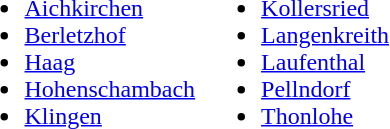<table>
<tr>
<td valign="top"><br><ul><li><a href='#'>Aichkirchen</a></li><li><a href='#'>Berletzhof</a></li><li><a href='#'>Haag</a></li><li><a href='#'>Hohenschambach</a></li><li><a href='#'>Klingen</a></li></ul></td>
<td valign="top"><br><ul><li><a href='#'>Kollersried</a></li><li><a href='#'>Langenkreith</a></li><li><a href='#'>Laufenthal</a></li><li><a href='#'>Pellndorf</a></li><li><a href='#'>Thonlohe</a></li></ul></td>
</tr>
</table>
